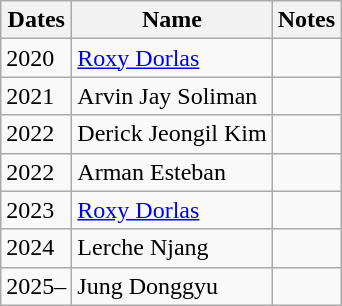<table class="wikitable">
<tr>
<th>Dates</th>
<th>Name</th>
<th>Notes</th>
</tr>
<tr>
<td>2020</td>
<td> <a href='#'>Roxy Dorlas</a></td>
<td></td>
</tr>
<tr>
<td>2021</td>
<td> Arvin Jay Soliman</td>
<td></td>
</tr>
<tr>
<td>2022</td>
<td> Derick Jeongil Kim</td>
<td></td>
</tr>
<tr>
<td>2022</td>
<td> Arman Esteban</td>
<td></td>
</tr>
<tr>
<td>2023</td>
<td> <a href='#'>Roxy Dorlas</a></td>
<td></td>
</tr>
<tr>
<td>2024</td>
<td> Lerche Njang</td>
<td></td>
</tr>
<tr>
<td>2025–</td>
<td> Jung Donggyu</td>
<td></td>
</tr>
</table>
